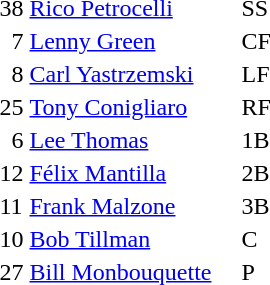<table>
<tr>
<td>38</td>
<td><a href='#'>Rico Petrocelli</a></td>
<td>SS</td>
</tr>
<tr>
<td>  7</td>
<td><a href='#'>Lenny Green</a></td>
<td>CF</td>
</tr>
<tr>
<td>  8</td>
<td><a href='#'>Carl Yastrzemski</a></td>
<td>LF</td>
</tr>
<tr>
<td>25</td>
<td><a href='#'>Tony Conigliaro</a></td>
<td>RF</td>
</tr>
<tr>
<td>  6</td>
<td><a href='#'>Lee Thomas</a></td>
<td>1B</td>
</tr>
<tr>
<td>12</td>
<td><a href='#'>Félix Mantilla</a>    </td>
<td>2B</td>
</tr>
<tr>
<td>11</td>
<td><a href='#'>Frank Malzone</a></td>
<td>3B</td>
</tr>
<tr>
<td>10</td>
<td><a href='#'>Bob Tillman</a></td>
<td>C</td>
</tr>
<tr>
<td>27</td>
<td><a href='#'>Bill Monbouquette</a>    </td>
<td>P</td>
</tr>
<tr>
</tr>
</table>
